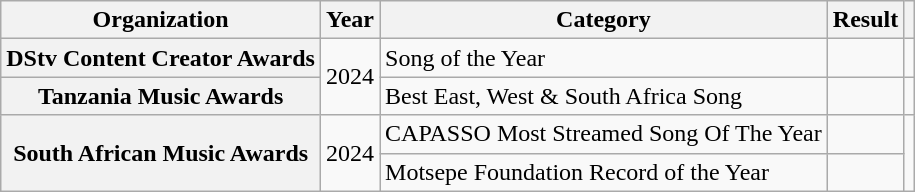<table class="wikitable sortable plainrowheaders" style="border:none; margin:0;">
<tr>
<th scope="col">Organization</th>
<th scope="col">Year</th>
<th scope="col">Category</th>
<th scope="col">Result</th>
<th class="unsortable" scope="col"></th>
</tr>
<tr>
<th scope="row">DStv Content Creator Awards</th>
<td rowspan=2>2024</td>
<td>Song of the Year</td>
<td></td>
<td></td>
</tr>
<tr>
<th scope="row">Tanzania Music Awards</th>
<td>Best East, West & South Africa Song</td>
<td></td>
<td></td>
</tr>
<tr>
<th scope="row" rowspan=2>South African Music Awards</th>
<td rowspan=2>2024</td>
<td>CAPASSO Most Streamed Song Of The Year</td>
<td></td>
<td rowspan=2></td>
</tr>
<tr>
<td>Motsepe Foundation Record of the Year</td>
<td></td>
</tr>
</table>
